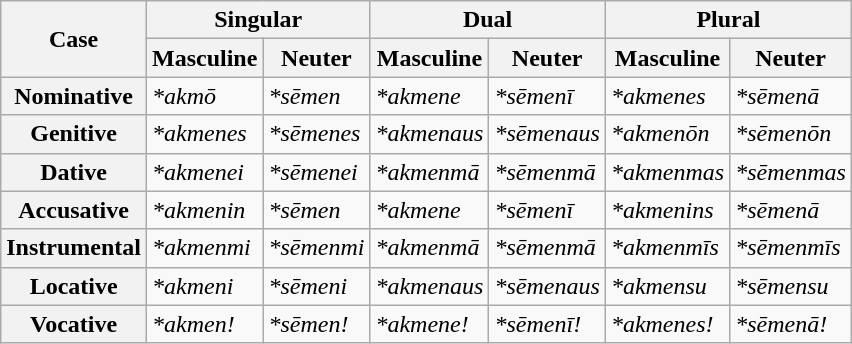<table class="wikitable">
<tr>
<th rowspan="2">Case</th>
<th colspan="2">Singular</th>
<th colspan="2">Dual</th>
<th colspan="2">Plural</th>
</tr>
<tr>
<th>Masculine</th>
<th>Neuter</th>
<th>Masculine</th>
<th>Neuter</th>
<th>Masculine</th>
<th>Neuter</th>
</tr>
<tr>
<th>Nominative</th>
<td><em>*akmō</em></td>
<td><em>*sēmen</em></td>
<td><em>*akmene</em></td>
<td><em>*sēmenī</em></td>
<td><em>*akmenes</em></td>
<td><em>*sēmenā</em></td>
</tr>
<tr>
<th>Genitive</th>
<td><em>*akmenes</em></td>
<td><em>*sēmenes</em></td>
<td><em>*akmenaus</em></td>
<td><em>*sēmenaus</em></td>
<td><em>*akmenōn</em></td>
<td><em>*sēmenōn</em></td>
</tr>
<tr>
<th>Dative</th>
<td><em>*akmenei</em></td>
<td><em>*sēmenei</em></td>
<td><em>*akmenmā</em></td>
<td><em>*sēmenmā </em></td>
<td><em>*akmenmas</em></td>
<td><em>*sēmenmas</em></td>
</tr>
<tr>
<th>Accusative</th>
<td><em>*akmenin</em></td>
<td><em>*sēmen</em></td>
<td><em>*akmene</em></td>
<td><em>*sēmenī</em></td>
<td><em>*akmenins</em></td>
<td><em>*sēmenā</em></td>
</tr>
<tr>
<th>Instrumental</th>
<td><em>*akmenmi</em></td>
<td><em>*sēmenmi</em></td>
<td><em>*akmenmā</em></td>
<td><em>*sēmenmā </em></td>
<td><em>*akmenmīs</em></td>
<td><em>*sēmenmīs</em></td>
</tr>
<tr>
<th>Locative</th>
<td><em>*akmeni</em></td>
<td><em>*sēmeni</em></td>
<td><em>*akmenaus</em></td>
<td><em>*sēmenaus</em></td>
<td><em>*akmensu</em></td>
<td><em>*sēmensu</em></td>
</tr>
<tr>
<th>Vocative</th>
<td><em>*akmen!</em></td>
<td><em>*sēmen!</em></td>
<td><em>*akmene!</em></td>
<td><em>*sēmenī!</em></td>
<td><em>*akmenes!</em></td>
<td><em>*sēmenā!</em></td>
</tr>
</table>
